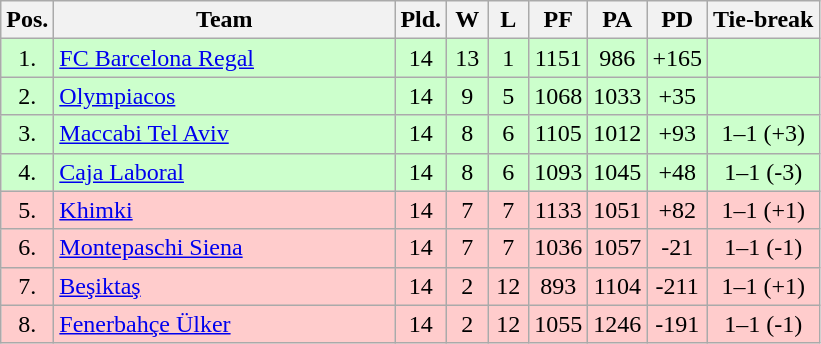<table class="wikitable" style="text-align:center">
<tr>
<th width=15>Pos.</th>
<th width=220>Team</th>
<th width=20>Pld.</th>
<th width=20>W</th>
<th width=20>L</th>
<th width=20>PF</th>
<th width=20>PA</th>
<th width=20>PD</th>
<th>Tie-break</th>
</tr>
<tr style="background: #ccffcc;">
<td>1.</td>
<td align=left> <a href='#'>FC Barcelona Regal</a></td>
<td>14</td>
<td>13</td>
<td>1</td>
<td>1151</td>
<td>986</td>
<td>+165</td>
<td></td>
</tr>
<tr style="background: #ccffcc;">
<td>2.</td>
<td align=left> <a href='#'>Olympiacos</a></td>
<td>14</td>
<td>9</td>
<td>5</td>
<td>1068</td>
<td>1033</td>
<td>+35</td>
<td></td>
</tr>
<tr style="background: #ccffcc;">
<td>3.</td>
<td align=left> <a href='#'>Maccabi Tel Aviv</a></td>
<td>14</td>
<td>8</td>
<td>6</td>
<td>1105</td>
<td>1012</td>
<td>+93</td>
<td>1–1 (+3)</td>
</tr>
<tr style="background: #ccffcc;">
<td>4.</td>
<td align=left> <a href='#'>Caja Laboral</a></td>
<td>14</td>
<td>8</td>
<td>6</td>
<td>1093</td>
<td>1045</td>
<td>+48</td>
<td>1–1 (-3)</td>
</tr>
<tr style="background: #ffcccc;">
<td>5.</td>
<td align=left> <a href='#'>Khimki</a></td>
<td>14</td>
<td>7</td>
<td>7</td>
<td>1133</td>
<td>1051</td>
<td>+82</td>
<td>1–1 (+1)</td>
</tr>
<tr style="background: #ffcccc;">
<td>6.</td>
<td align=left> <a href='#'>Montepaschi Siena</a></td>
<td>14</td>
<td>7</td>
<td>7</td>
<td>1036</td>
<td>1057</td>
<td>-21</td>
<td>1–1 (-1)</td>
</tr>
<tr style="background: #ffcccc;">
<td>7.</td>
<td align=left> <a href='#'>Beşiktaş</a></td>
<td>14</td>
<td>2</td>
<td>12</td>
<td>893</td>
<td>1104</td>
<td>-211</td>
<td>1–1 (+1)</td>
</tr>
<tr style="background: #ffcccc;">
<td>8.</td>
<td align=left> <a href='#'>Fenerbahçe Ülker</a></td>
<td>14</td>
<td>2</td>
<td>12</td>
<td>1055</td>
<td>1246</td>
<td>-191</td>
<td>1–1 (-1)</td>
</tr>
</table>
